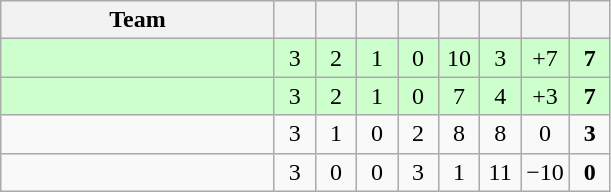<table class="wikitable" style="text-align: center;">
<tr>
<th width="175">Team</th>
<th width="20"></th>
<th width="20"></th>
<th width="20"></th>
<th width="20"></th>
<th width="20"></th>
<th width="20"></th>
<th width="20"></th>
<th width="20"></th>
</tr>
<tr bgcolor=ccffcc>
<td align=left></td>
<td>3</td>
<td>2</td>
<td>1</td>
<td>0</td>
<td>10</td>
<td>3</td>
<td>+7</td>
<td><strong>7</strong></td>
</tr>
<tr bgcolor=ccffcc>
<td align=left><em></em></td>
<td>3</td>
<td>2</td>
<td>1</td>
<td>0</td>
<td>7</td>
<td>4</td>
<td>+3</td>
<td><strong>7</strong></td>
</tr>
<tr bgcolor=>
<td align=left></td>
<td>3</td>
<td>1</td>
<td>0</td>
<td>2</td>
<td>8</td>
<td>8</td>
<td>0</td>
<td><strong>3</strong></td>
</tr>
<tr bgcolor=>
<td align=left></td>
<td>3</td>
<td>0</td>
<td>0</td>
<td>3</td>
<td>1</td>
<td>11</td>
<td>−10</td>
<td><strong>0</strong></td>
</tr>
</table>
